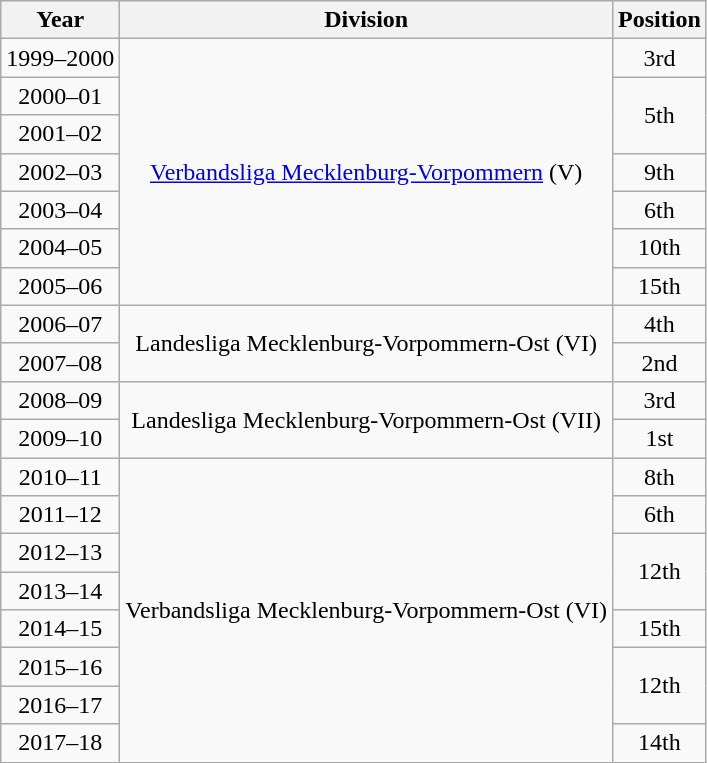<table class="wikitable">
<tr>
<th>Year</th>
<th>Division</th>
<th>Position</th>
</tr>
<tr align="center">
<td>1999–2000</td>
<td rowspan=7><a href='#'>Verbandsliga Mecklenburg-Vorpommern</a> (V)</td>
<td>3rd</td>
</tr>
<tr align="center">
<td>2000–01</td>
<td rowspan=2>5th</td>
</tr>
<tr align="center">
<td>2001–02</td>
</tr>
<tr align="center">
<td>2002–03</td>
<td>9th</td>
</tr>
<tr align="center">
<td>2003–04</td>
<td>6th</td>
</tr>
<tr align="center">
<td>2004–05</td>
<td>10th</td>
</tr>
<tr align="center">
<td>2005–06</td>
<td>15th </td>
</tr>
<tr align="center">
<td>2006–07</td>
<td rowspan=2>Landesliga Mecklenburg-Vorpommern-Ost (VI)</td>
<td>4th</td>
</tr>
<tr align="center">
<td>2007–08</td>
<td>2nd</td>
</tr>
<tr align="center">
<td>2008–09</td>
<td rowspan=2>Landesliga Mecklenburg-Vorpommern-Ost (VII)</td>
<td>3rd</td>
</tr>
<tr align="center">
<td>2009–10</td>
<td>1st </td>
</tr>
<tr align="center">
<td>2010–11</td>
<td rowspan=8>Verbandsliga Mecklenburg-Vorpommern-Ost (VI)</td>
<td>8th</td>
</tr>
<tr align="center">
<td>2011–12</td>
<td>6th</td>
</tr>
<tr align="center">
<td>2012–13</td>
<td rowspan=2>12th</td>
</tr>
<tr align="center">
<td>2013–14</td>
</tr>
<tr align="center">
<td>2014–15</td>
<td>15th</td>
</tr>
<tr align="center">
<td>2015–16</td>
<td rowspan=2>12th</td>
</tr>
<tr align="center">
<td>2016–17</td>
</tr>
<tr align="center">
<td>2017–18</td>
<td>14th</td>
</tr>
</table>
